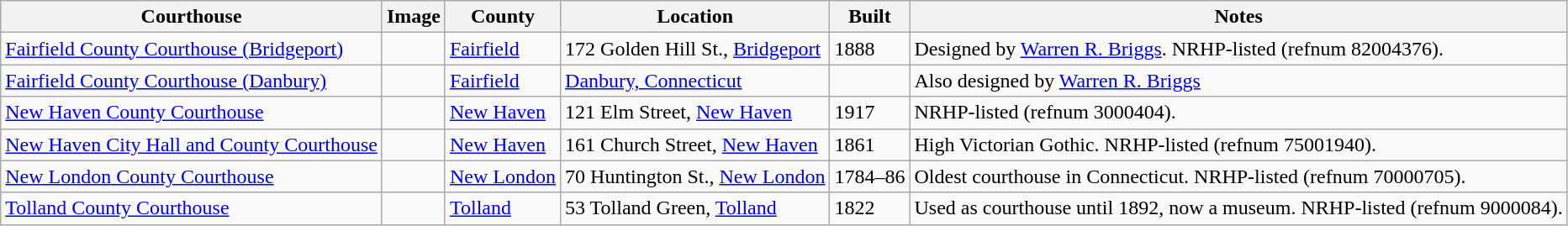<table class="wikitable sortable sticky-header sort-under">
<tr>
<th>Courthouse</th>
<th>Image</th>
<th>County</th>
<th>Location</th>
<th>Built</th>
<th>Notes</th>
</tr>
<tr>
<td><a href='#'>Fairfield County Courthouse (Bridgeport)</a></td>
<td></td>
<td><a href='#'>Fairfield</a></td>
<td>172 Golden Hill St., <a href='#'>Bridgeport</a><br><small></small></td>
<td>1888</td>
<td>Designed by <a href='#'>Warren R. Briggs</a>. NRHP-listed (refnum 82004376).</td>
</tr>
<tr>
<td><a href='#'>Fairfield County Courthouse (Danbury)</a></td>
<td></td>
<td><a href='#'>Fairfield</a></td>
<td><a href='#'>Danbury, Connecticut</a><br><small></small></td>
<td></td>
<td>Also designed by <a href='#'>Warren R. Briggs</a></td>
</tr>
<tr>
<td><a href='#'>New Haven County Courthouse</a></td>
<td></td>
<td><a href='#'>New Haven</a></td>
<td>121 Elm Street, <a href='#'>New Haven</a><br><small></small></td>
<td>1917</td>
<td>NRHP-listed (refnum 3000404).</td>
</tr>
<tr>
<td><a href='#'>New Haven City Hall and County Courthouse</a></td>
<td></td>
<td><a href='#'>New Haven</a></td>
<td>161 Church Street, <a href='#'>New Haven</a><br><small></small></td>
<td>1861</td>
<td>High Victorian Gothic. NRHP-listed (refnum 75001940).</td>
</tr>
<tr>
<td><a href='#'>New London County Courthouse</a></td>
<td></td>
<td><a href='#'>New London</a></td>
<td>70 Huntington St., <a href='#'>New London</a><br><small></small></td>
<td>1784–86</td>
<td>Oldest courthouse in Connecticut. NRHP-listed (refnum 70000705).</td>
</tr>
<tr>
<td><a href='#'>Tolland County Courthouse</a></td>
<td></td>
<td><a href='#'>Tolland</a></td>
<td>53 Tolland Green, <a href='#'>Tolland</a></td>
<td>1822</td>
<td>Used as courthouse until 1892, now a museum. NRHP-listed (refnum 9000084).</td>
</tr>
</table>
